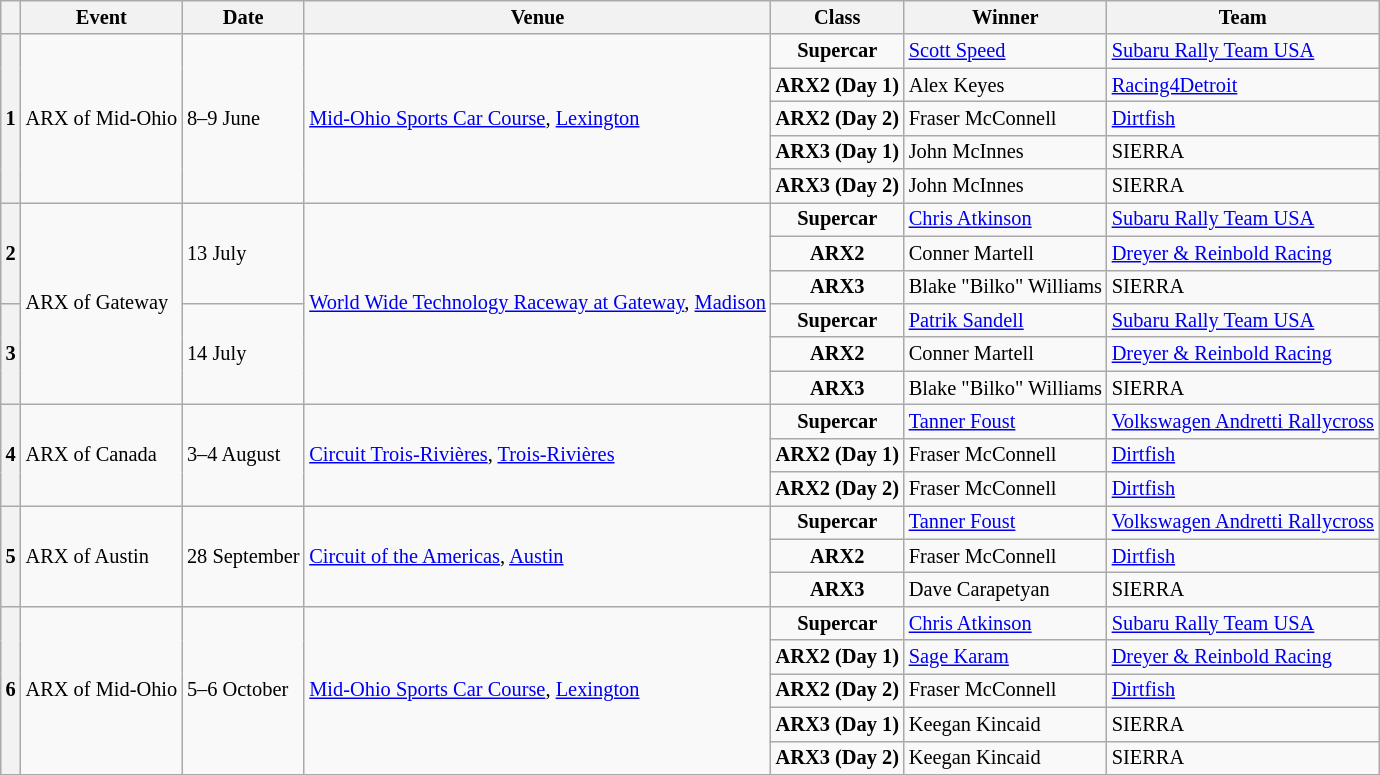<table class="wikitable" style="font-size:85%;">
<tr>
<th></th>
<th>Event</th>
<th>Date</th>
<th>Venue</th>
<th>Class</th>
<th>Winner</th>
<th>Team</th>
</tr>
<tr>
<th rowspan=5>1</th>
<td rowspan=5> ARX of Mid-Ohio</td>
<td rowspan=5>8–9 June</td>
<td rowspan=5><a href='#'>Mid-Ohio Sports Car Course</a>, <a href='#'>Lexington</a></td>
<td align=center><strong><span>Supercar</span></strong></td>
<td> <a href='#'>Scott Speed</a></td>
<td> <a href='#'>Subaru Rally Team USA</a></td>
</tr>
<tr>
<td align=center><strong><span>ARX2 (Day 1)</span></strong></td>
<td> Alex Keyes</td>
<td> <a href='#'>Racing4Detroit</a></td>
</tr>
<tr>
<td align=center><strong><span>ARX2 (Day 2)</span></strong></td>
<td> Fraser McConnell</td>
<td> <a href='#'>Dirtfish</a></td>
</tr>
<tr>
<td align=center><strong><span>ARX3 (Day 1)</span></strong></td>
<td> John McInnes</td>
<td> SIERRA</td>
</tr>
<tr>
<td align=center><strong><span>ARX3 (Day 2)</span></strong></td>
<td> John McInnes</td>
<td> SIERRA</td>
</tr>
<tr>
<th rowspan=3>2</th>
<td rowspan=6> ARX of Gateway</td>
<td rowspan=3>13 July</td>
<td rowspan=6><a href='#'>World Wide Technology Raceway at Gateway</a>, <a href='#'>Madison</a></td>
<td align=center><strong><span>Supercar</span></strong></td>
<td> <a href='#'>Chris Atkinson</a></td>
<td> <a href='#'>Subaru Rally Team USA</a></td>
</tr>
<tr>
<td align=center><strong><span>ARX2</span></strong></td>
<td> Conner Martell</td>
<td> <a href='#'>Dreyer & Reinbold Racing</a></td>
</tr>
<tr>
<td align=center><strong><span>ARX3</span></strong></td>
<td> Blake "Bilko" Williams</td>
<td> SIERRA</td>
</tr>
<tr>
<th rowspan=3>3</th>
<td rowspan=3>14 July</td>
<td align=center><strong><span>Supercar</span></strong></td>
<td> <a href='#'>Patrik Sandell</a></td>
<td> <a href='#'>Subaru Rally Team USA</a></td>
</tr>
<tr>
<td align=center><strong><span>ARX2</span></strong></td>
<td> Conner Martell</td>
<td> <a href='#'>Dreyer & Reinbold Racing</a></td>
</tr>
<tr>
<td align=center><strong><span>ARX3</span></strong></td>
<td> Blake "Bilko" Williams</td>
<td> SIERRA</td>
</tr>
<tr>
<th rowspan=3>4</th>
<td rowspan=3> ARX of Canada</td>
<td rowspan=3>3–4 August</td>
<td rowspan=3><a href='#'>Circuit Trois-Rivières</a>, <a href='#'>Trois-Rivières</a></td>
<td align=center><strong><span>Supercar</span></strong></td>
<td> <a href='#'>Tanner Foust</a></td>
<td> <a href='#'>Volkswagen Andretti Rallycross</a></td>
</tr>
<tr>
<td align=center><strong><span>ARX2 (Day 1)</span></strong></td>
<td> Fraser McConnell</td>
<td> <a href='#'>Dirtfish</a></td>
</tr>
<tr>
<td align=center><strong><span>ARX2 (Day 2)</span></strong></td>
<td> Fraser McConnell</td>
<td> <a href='#'>Dirtfish</a></td>
</tr>
<tr>
<th rowspan=3>5</th>
<td rowspan=3> ARX of Austin</td>
<td rowspan=3>28 September</td>
<td rowspan=3><a href='#'>Circuit of the Americas</a>, <a href='#'>Austin</a></td>
<td align=center><strong><span>Supercar</span></strong></td>
<td> <a href='#'>Tanner Foust</a></td>
<td> <a href='#'>Volkswagen Andretti Rallycross</a></td>
</tr>
<tr>
<td align=center><strong><span>ARX2</span></strong></td>
<td> Fraser McConnell</td>
<td> <a href='#'>Dirtfish</a></td>
</tr>
<tr>
<td align=center><strong><span>ARX3</span></strong></td>
<td> Dave Carapetyan</td>
<td> SIERRA</td>
</tr>
<tr>
<th rowspan=5>6</th>
<td rowspan=5> ARX of Mid-Ohio</td>
<td rowspan=5>5–6 October</td>
<td rowspan=5><a href='#'>Mid-Ohio Sports Car Course</a>, <a href='#'>Lexington</a></td>
<td align=center><strong><span>Supercar</span></strong></td>
<td> <a href='#'>Chris Atkinson</a></td>
<td> <a href='#'>Subaru Rally Team USA</a></td>
</tr>
<tr>
<td align=center><strong><span>ARX2 (Day 1)</span></strong></td>
<td> <a href='#'>Sage Karam</a></td>
<td> <a href='#'>Dreyer & Reinbold Racing</a></td>
</tr>
<tr>
<td align=center><strong><span>ARX2 (Day 2)</span></strong></td>
<td> Fraser McConnell</td>
<td> <a href='#'>Dirtfish</a></td>
</tr>
<tr>
<td align=center><strong><span>ARX3 (Day 1)</span></strong></td>
<td> Keegan Kincaid</td>
<td> SIERRA</td>
</tr>
<tr>
<td align=center><strong><span>ARX3 (Day 2)</span></strong></td>
<td> Keegan Kincaid</td>
<td> SIERRA</td>
</tr>
</table>
